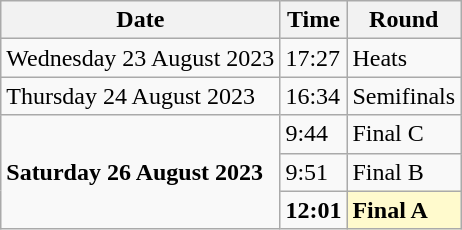<table class="wikitable">
<tr>
<th>Date</th>
<th>Time</th>
<th>Round</th>
</tr>
<tr>
<td>Wednesday 23 August 2023</td>
<td>17:27</td>
<td>Heats</td>
</tr>
<tr>
<td>Thursday 24 August 2023</td>
<td>16:34</td>
<td>Semifinals</td>
</tr>
<tr>
<td rowspan=3><strong>Saturday 26 August 2023</strong></td>
<td>9:44</td>
<td>Final C</td>
</tr>
<tr>
<td>9:51</td>
<td>Final B</td>
</tr>
<tr>
<td><strong>12:01</strong></td>
<td style=background:lemonchiffon><strong>Final A</strong></td>
</tr>
</table>
